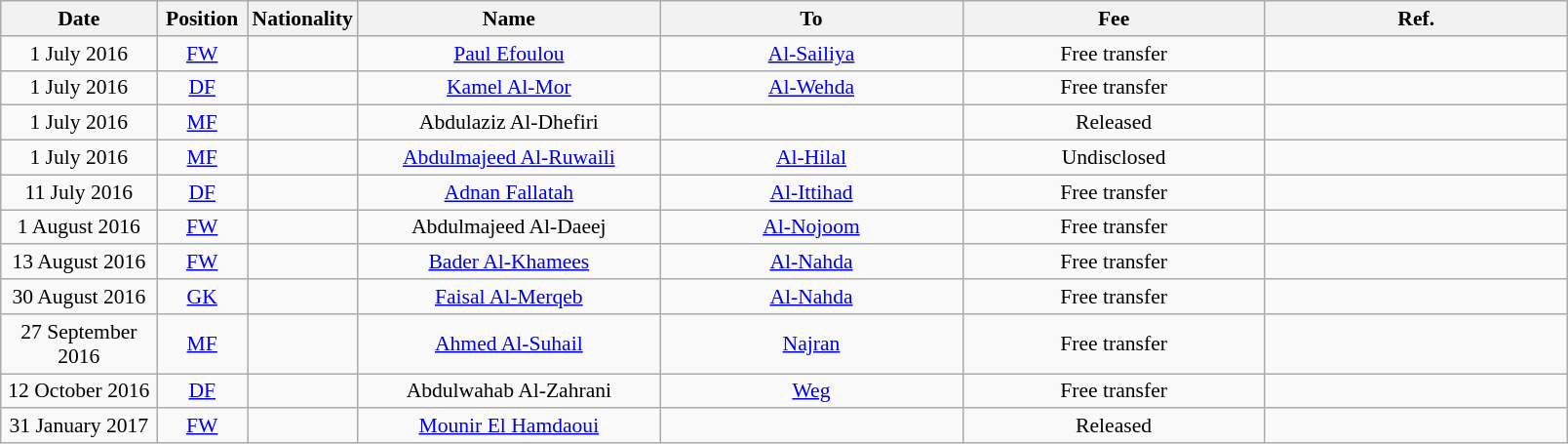<table class="wikitable" style="text-align:center; font-size:90%; ">
<tr>
<th style="background:f9db0a; color:black; width:100px;">Date</th>
<th style="background:f9db0a; color:black; width:55px;">Position</th>
<th style="background:f9db0a; color:black; width:55px;">Nationality</th>
<th style="background:f9db0a; color:black; width:200px;">Name</th>
<th style="background:f9db0a; color:black; width:200px;">To</th>
<th style="background:f9db0a; color:black; width:200px;">Fee</th>
<th style="background:f9db0a; color:black; width:200px;">Ref.</th>
</tr>
<tr>
<td>1 July 2016</td>
<td><a href='#'>FW</a></td>
<td></td>
<td><a href='#'>Paul Efoulou</a></td>
<td><a href='#'>Al-Sailiya</a></td>
<td>Free transfer</td>
<td></td>
</tr>
<tr>
<td>1 July 2016</td>
<td><a href='#'>DF</a></td>
<td></td>
<td><a href='#'>Kamel Al-Mor</a></td>
<td><a href='#'>Al-Wehda</a></td>
<td>Free transfer</td>
<td></td>
</tr>
<tr>
<td>1 July 2016</td>
<td><a href='#'>MF</a></td>
<td></td>
<td>Abdulaziz Al-Dhefiri</td>
<td></td>
<td>Released</td>
<td></td>
</tr>
<tr>
<td>1 July 2016</td>
<td><a href='#'>MF</a></td>
<td></td>
<td><a href='#'>Abdulmajeed Al-Ruwaili</a></td>
<td><a href='#'>Al-Hilal</a></td>
<td>Undisclosed</td>
<td></td>
</tr>
<tr>
<td>11 July 2016</td>
<td><a href='#'>DF</a></td>
<td></td>
<td><a href='#'>Adnan Fallatah</a></td>
<td><a href='#'>Al-Ittihad</a></td>
<td>Free transfer</td>
<td></td>
</tr>
<tr>
<td>1 August 2016</td>
<td><a href='#'>FW</a></td>
<td></td>
<td>Abdulmajeed Al-Daeej</td>
<td><a href='#'>Al-Nojoom</a></td>
<td>Free transfer</td>
<td></td>
</tr>
<tr>
<td>13 August 2016</td>
<td><a href='#'>FW</a></td>
<td></td>
<td><a href='#'>Bader Al-Khamees</a></td>
<td><a href='#'>Al-Nahda</a></td>
<td>Free transfer</td>
<td></td>
</tr>
<tr>
<td>30 August 2016</td>
<td><a href='#'>GK</a></td>
<td></td>
<td><a href='#'>Faisal Al-Merqeb</a></td>
<td><a href='#'>Al-Nahda</a></td>
<td>Free transfer</td>
<td></td>
</tr>
<tr>
<td>27 September 2016</td>
<td><a href='#'>MF</a></td>
<td></td>
<td><a href='#'>Ahmed Al-Suhail</a></td>
<td><a href='#'>Najran</a></td>
<td>Free transfer</td>
<td></td>
</tr>
<tr>
<td>12 October 2016</td>
<td><a href='#'>DF</a></td>
<td></td>
<td>Abdulwahab Al-Zahrani</td>
<td><a href='#'>Weg</a></td>
<td>Free transfer</td>
<td></td>
</tr>
<tr>
<td>31 January 2017</td>
<td><a href='#'>FW</a></td>
<td></td>
<td><a href='#'>Mounir El Hamdaoui</a></td>
<td></td>
<td>Released</td>
<td></td>
</tr>
</table>
